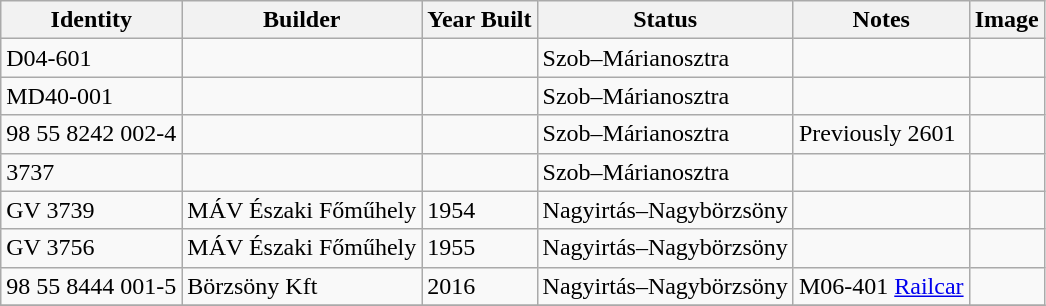<table class="wikitable sortable">
<tr>
<th>Identity</th>
<th>Builder</th>
<th>Year Built</th>
<th>Status</th>
<th>Notes</th>
<th>Image</th>
</tr>
<tr>
<td>D04-601</td>
<td></td>
<td></td>
<td>Szob–Márianosztra</td>
<td></td>
<td></td>
</tr>
<tr>
<td>MD40-001</td>
<td></td>
<td></td>
<td>Szob–Márianosztra</td>
<td></td>
<td></td>
</tr>
<tr>
<td>98 55 8242 002-4</td>
<td></td>
<td></td>
<td>Szob–Márianosztra</td>
<td>Previously 2601</td>
<td></td>
</tr>
<tr>
<td>3737</td>
<td></td>
<td></td>
<td>Szob–Márianosztra</td>
<td></td>
<td></td>
</tr>
<tr>
<td>GV 3739</td>
<td>MÁV Északi Főműhely</td>
<td>1954</td>
<td>Nagyirtás–Nagybörzsöny</td>
<td></td>
<td></td>
</tr>
<tr>
<td>GV 3756</td>
<td>MÁV Északi Főműhely</td>
<td>1955</td>
<td>Nagyirtás–Nagybörzsöny</td>
<td></td>
<td></td>
</tr>
<tr>
<td>98 55 8444 001-5</td>
<td>Börzsöny Kft</td>
<td>2016</td>
<td>Nagyirtás–Nagybörzsöny</td>
<td>M06-401 <a href='#'>Railcar</a></td>
<td></td>
</tr>
<tr>
</tr>
</table>
